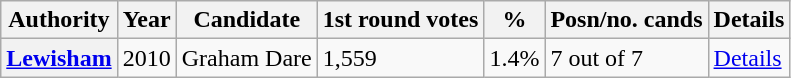<table class="wikitable">
<tr>
<th>Authority</th>
<th>Year</th>
<th>Candidate</th>
<th>1st round votes</th>
<th>%</th>
<th>Posn/no. cands</th>
<th>Details</th>
</tr>
<tr>
<th><a href='#'>Lewisham</a></th>
<td>2010</td>
<td>Graham Dare</td>
<td>1,559</td>
<td>1.4%</td>
<td>7 out of 7</td>
<td><a href='#'>Details</a></td>
</tr>
</table>
